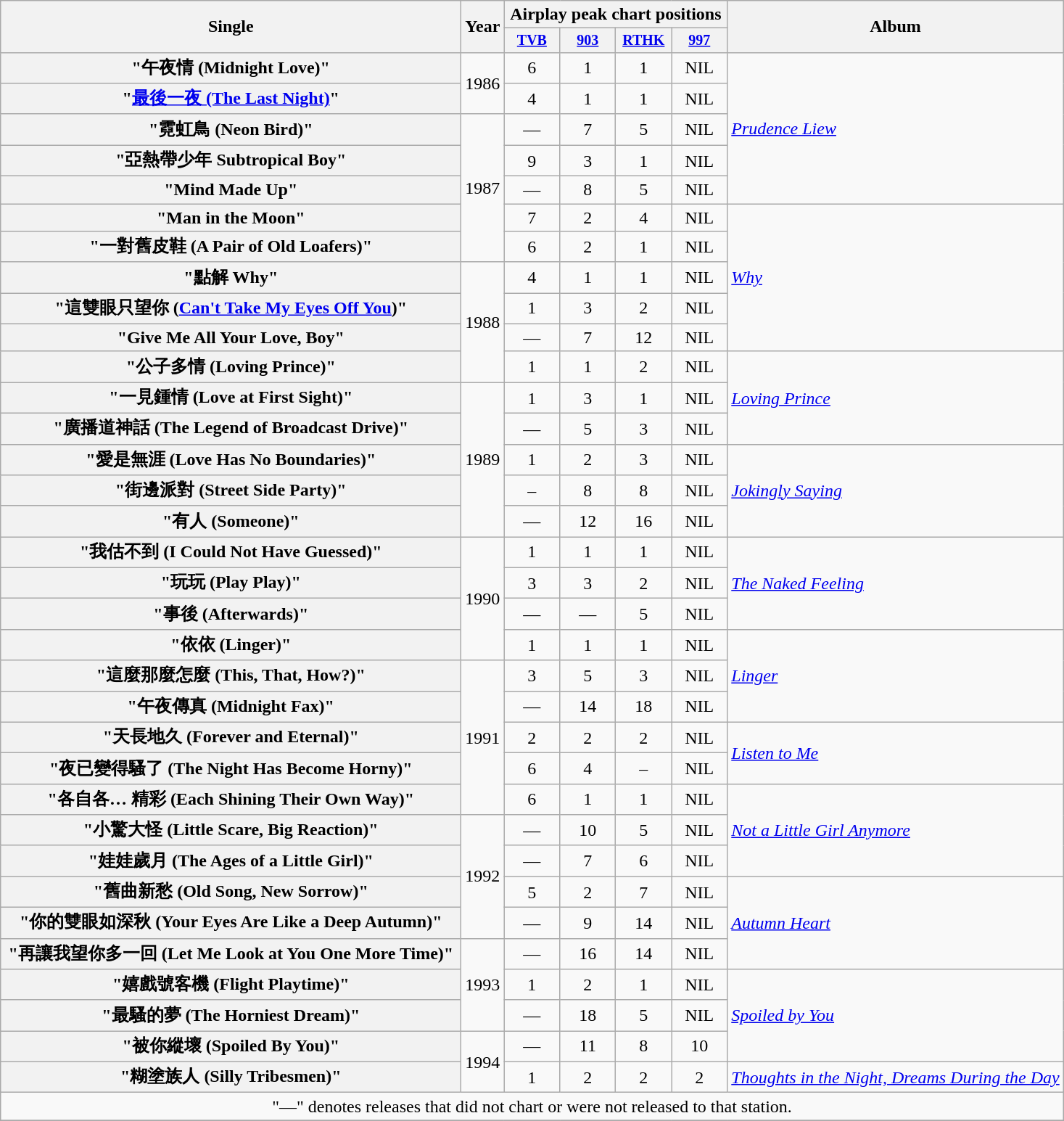<table class="wikitable plainrowheaders" style="text-align:center;">
<tr>
<th rowspan="2" style="width:26em;">Single</th>
<th rowspan="2">Year</th>
<th colspan="4">Airplay peak chart positions</th>
<th rowspan="2">Album</th>
</tr>
<tr style="font-size:smaller;">
<th width="45"><a href='#'>TVB</a></th>
<th width="45"><a href='#'>903</a></th>
<th width="45"><a href='#'>RTHK</a></th>
<th width="45"><a href='#'>997</a></th>
</tr>
<tr>
<th scope="row">"午夜情 (Midnight Love)"</th>
<td rowspan="2">1986</td>
<td>6</td>
<td>1</td>
<td>1</td>
<td>NIL</td>
<td align="left" rowspan="5"><em><a href='#'>Prudence Liew</a></em></td>
</tr>
<tr>
<th scope="row">"<a href='#'>最後一夜 (The Last Night)</a>"</th>
<td>4</td>
<td>1</td>
<td>1</td>
<td>NIL</td>
</tr>
<tr>
<th scope="row">"霓虹鳥 (Neon Bird)"</th>
<td rowspan="5">1987</td>
<td>—</td>
<td>7</td>
<td>5</td>
<td>NIL</td>
</tr>
<tr>
<th scope="row">"亞熱帶少年 Subtropical Boy"</th>
<td>9</td>
<td>3</td>
<td>1</td>
<td>NIL</td>
</tr>
<tr>
<th scope="row">"Mind Made Up"</th>
<td>—</td>
<td>8</td>
<td>5</td>
<td>NIL</td>
</tr>
<tr>
<th scope="row">"Man in the Moon"</th>
<td>7</td>
<td>2</td>
<td>4</td>
<td>NIL</td>
<td align="left" rowspan="5"><em><a href='#'>Why</a></em></td>
</tr>
<tr>
<th scope="row">"一對舊皮鞋 (A Pair of Old Loafers)"</th>
<td>6</td>
<td>2</td>
<td>1</td>
<td>NIL</td>
</tr>
<tr>
<th scope="row">"點解 Why"</th>
<td rowspan="4">1988</td>
<td>4</td>
<td>1</td>
<td>1</td>
<td>NIL</td>
</tr>
<tr>
<th scope="row">"這雙眼只望你 (<a href='#'>Can't Take My Eyes Off You</a>)"</th>
<td>1</td>
<td>3</td>
<td>2</td>
<td>NIL</td>
</tr>
<tr>
<th scope="row">"Give Me All Your Love, Boy"</th>
<td>—</td>
<td>7</td>
<td>12</td>
<td>NIL</td>
</tr>
<tr>
<th scope="row">"公子多情 (Loving Prince)"</th>
<td>1</td>
<td>1</td>
<td>2</td>
<td>NIL</td>
<td align="left" rowspan="3"><em><a href='#'>Loving Prince</a></em></td>
</tr>
<tr>
<th scope="row">"一見鍾情 (Love at First Sight)"</th>
<td rowspan="5">1989</td>
<td>1</td>
<td>3</td>
<td>1</td>
<td>NIL</td>
</tr>
<tr>
<th scope="row">"廣播道神話 (The Legend of Broadcast Drive)"</th>
<td>—</td>
<td>5</td>
<td>3</td>
<td>NIL</td>
</tr>
<tr>
<th scope="row">"愛是無涯 (Love Has No Boundaries)"</th>
<td>1</td>
<td>2</td>
<td>3</td>
<td>NIL</td>
<td align="left" rowspan="3"><em><a href='#'>Jokingly Saying</a></em></td>
</tr>
<tr>
<th scope="row">"街邊派對 (Street Side Party)"</th>
<td>–</td>
<td>8</td>
<td>8</td>
<td>NIL</td>
</tr>
<tr>
<th scope="row">"有人 (Someone)"</th>
<td>—</td>
<td>12</td>
<td>16</td>
<td>NIL</td>
</tr>
<tr>
<th scope="row">"我估不到 (I Could Not Have Guessed)"</th>
<td rowspan="4">1990</td>
<td>1</td>
<td>1</td>
<td>1</td>
<td>NIL</td>
<td align="left" rowspan="3"><em><a href='#'>The Naked Feeling</a></em></td>
</tr>
<tr>
<th scope="row">"玩玩 (Play Play)"</th>
<td>3</td>
<td>3</td>
<td>2</td>
<td>NIL</td>
</tr>
<tr>
<th scope="row">"事後 (Afterwards)"</th>
<td>—</td>
<td>—</td>
<td>5</td>
<td>NIL</td>
</tr>
<tr>
<th scope="row">"依依 (Linger)"</th>
<td>1</td>
<td>1</td>
<td>1</td>
<td>NIL</td>
<td align="left" rowspan="3"><em><a href='#'>Linger</a></em></td>
</tr>
<tr>
<th scope="row">"這麼那麼怎麼 (This, That, How?)"</th>
<td rowspan="5">1991</td>
<td>3</td>
<td>5</td>
<td>3</td>
<td>NIL</td>
</tr>
<tr>
<th scope="row">"午夜傳真 (Midnight Fax)"</th>
<td>—</td>
<td>14</td>
<td>18</td>
<td>NIL</td>
</tr>
<tr>
<th scope="row">"天長地久 (Forever and Eternal)"</th>
<td>2</td>
<td>2</td>
<td>2</td>
<td>NIL</td>
<td align="left" rowspan="2"><em><a href='#'>Listen to Me</a></em></td>
</tr>
<tr>
<th scope="row">"夜已變得騷了 (The Night Has Become Horny)"</th>
<td>6</td>
<td>4</td>
<td>–</td>
<td>NIL</td>
</tr>
<tr>
<th scope="row">"各自各… 精彩 (Each Shining Their Own Way)"</th>
<td>6</td>
<td>1</td>
<td>1</td>
<td>NIL</td>
<td align="left" rowspan="3"><em><a href='#'>Not a Little Girl Anymore</a></em></td>
</tr>
<tr>
<th scope="row">"小驚大怪 (Little Scare, Big Reaction)"</th>
<td rowspan="4">1992</td>
<td>—</td>
<td>10</td>
<td>5</td>
<td>NIL</td>
</tr>
<tr>
<th scope="row">"娃娃歲月 (The Ages of a Little Girl)"</th>
<td>—</td>
<td>7</td>
<td>6</td>
<td>NIL</td>
</tr>
<tr>
<th scope="row">"舊曲新愁 (Old Song, New Sorrow)"</th>
<td>5</td>
<td>2</td>
<td>7</td>
<td>NIL</td>
<td align="left" rowspan="3"><em><a href='#'>Autumn Heart</a></em></td>
</tr>
<tr>
<th scope="row">"你的雙眼如深秋 (Your Eyes Are Like a Deep Autumn)"</th>
<td>—</td>
<td>9</td>
<td>14</td>
<td>NIL</td>
</tr>
<tr>
<th scope="row">"再讓我望你多一回 (Let Me Look at You One More Time)"</th>
<td rowspan="3">1993</td>
<td>—</td>
<td>16</td>
<td>14</td>
<td>NIL</td>
</tr>
<tr>
<th scope="row">"嬉戲號客機 (Flight Playtime)"</th>
<td>1</td>
<td>2</td>
<td>1</td>
<td>NIL</td>
<td align="left" rowspan="3"><em><a href='#'>Spoiled by You</a></em></td>
</tr>
<tr>
<th scope="row">"最騷的夢 (The Horniest Dream)"</th>
<td>—</td>
<td>18</td>
<td>5</td>
<td>NIL</td>
</tr>
<tr>
<th scope="row">"被你縱壞 (Spoiled By You)"</th>
<td rowspan="2">1994</td>
<td>—</td>
<td>11</td>
<td>8</td>
<td>10</td>
</tr>
<tr>
<th scope="row">"糊塗族人 (Silly Tribesmen)"</th>
<td>1</td>
<td>2</td>
<td>2</td>
<td>2</td>
<td><em><a href='#'>Thoughts in the Night, Dreams During the Day</a></em></td>
</tr>
<tr>
<td colspan="7">"—" denotes releases that did not chart or were not released to that station.</td>
</tr>
<tr>
</tr>
</table>
